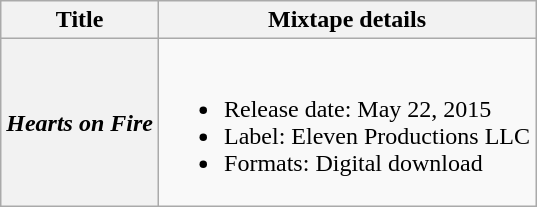<table class="wikitable plainrowheaders">
<tr>
<th scope="col">Title</th>
<th scope="col">Mixtape details</th>
</tr>
<tr>
<th scope="row"><em>Hearts on Fire</em></th>
<td><br><ul><li>Release date: May 22, 2015</li><li>Label: Eleven Productions LLC</li><li>Formats: Digital download</li></ul></td>
</tr>
</table>
